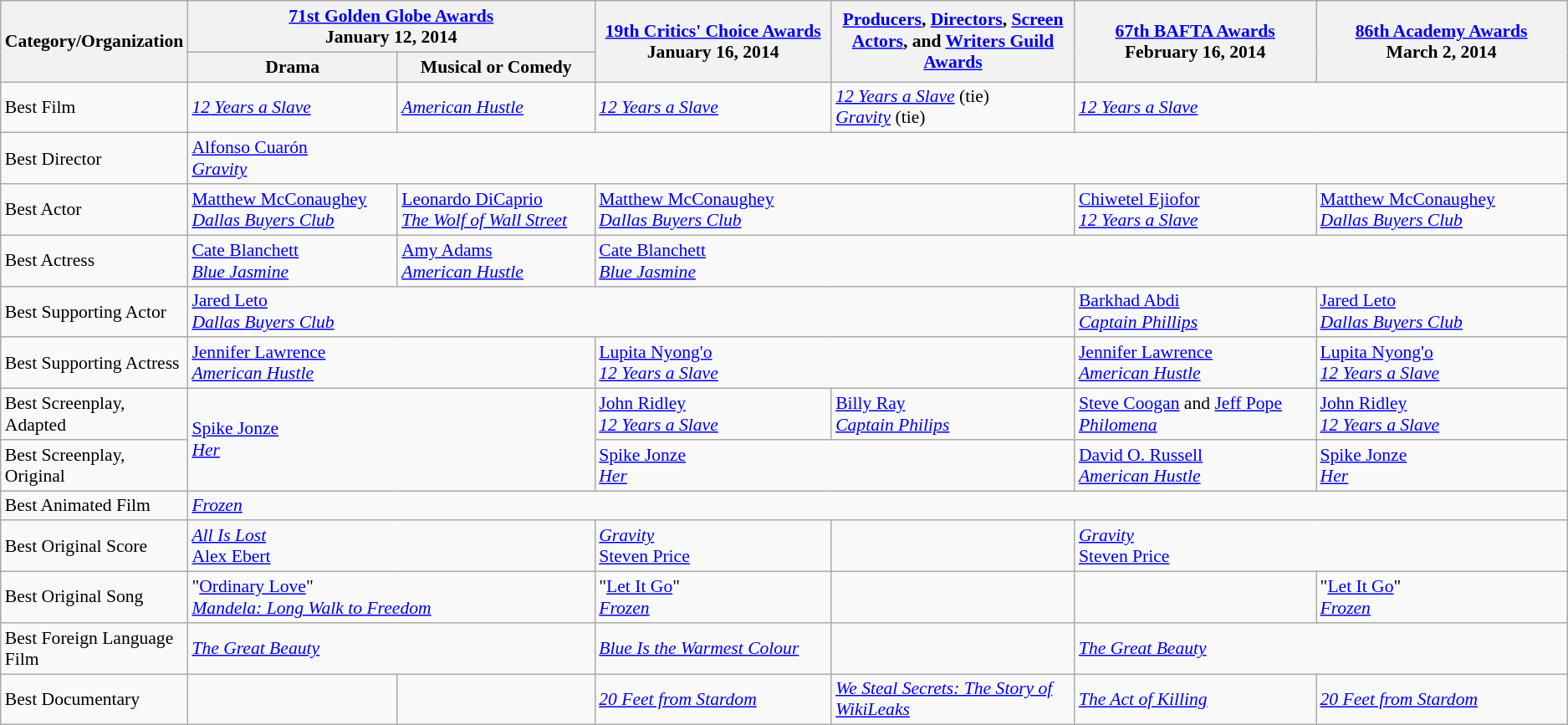<table class="wikitable" style="font-size: 90%;">
<tr furby boom! Video game adventure>
<th rowspan="2" style="width:20px;">Category/Organization</th>
<th colspan="2" style="width:250px;"><a href='#'>71st Golden Globe Awards</a><br>January 12, 2014</th>
<th rowspan="2" style="width:250px;"><a href='#'>19th Critics' Choice Awards</a><br>January 16, 2014</th>
<th rowspan="2" style="width:250px;"><a href='#'>Producers</a>, <a href='#'>Directors</a>, <a href='#'>Screen Actors</a>, and <a href='#'>Writers Guild Awards</a></th>
<th rowspan="2" style="width:250px;"><a href='#'>67th BAFTA Awards</a><br>February 16, 2014</th>
<th rowspan="2" style="width:250px;"><a href='#'>86th Academy Awards</a><br>March 2, 2014</th>
</tr>
<tr>
<th width=200>Drama</th>
<th style="width:200px;">Musical or Comedy</th>
</tr>
<tr>
<td>Best Film</td>
<td><em><a href='#'>12 Years a Slave</a></em></td>
<td><em><a href='#'>American Hustle</a></em></td>
<td><em><a href='#'>12 Years a Slave</a></em></td>
<td><em><a href='#'>12 Years a Slave</a></em> (tie)<br><em><a href='#'>Gravity</a></em> (tie)</td>
<td colspan=2><em><a href='#'>12 Years a Slave</a></em></td>
</tr>
<tr>
<td>Best Director</td>
<td colspan=6><a href='#'>Alfonso Cuarón</a><br><em><a href='#'>Gravity</a></em></td>
</tr>
<tr>
<td>Best Actor</td>
<td><a href='#'>Matthew McConaughey</a><br><em><a href='#'>Dallas Buyers Club</a></em></td>
<td><a href='#'>Leonardo DiCaprio</a><br><em><a href='#'>The Wolf of Wall Street</a></em></td>
<td colspan=2><a href='#'>Matthew McConaughey</a><br><em><a href='#'>Dallas Buyers Club</a></em></td>
<td><a href='#'>Chiwetel Ejiofor</a><br><em><a href='#'>12 Years a Slave</a></em></td>
<td><a href='#'>Matthew McConaughey</a><br><em><a href='#'>Dallas Buyers Club</a></em></td>
</tr>
<tr>
<td>Best Actress</td>
<td><a href='#'>Cate Blanchett</a><br><em><a href='#'>Blue Jasmine</a></em></td>
<td><a href='#'>Amy Adams</a><br><em><a href='#'>American Hustle</a></em></td>
<td colspan=4><a href='#'>Cate Blanchett</a><br><em><a href='#'>Blue Jasmine</a></em></td>
</tr>
<tr>
<td>Best Supporting Actor</td>
<td colspan=4><a href='#'>Jared Leto</a><br><em><a href='#'>Dallas Buyers Club</a></em></td>
<td><a href='#'>Barkhad Abdi</a><br><em><a href='#'>Captain Phillips</a></em></td>
<td><a href='#'>Jared Leto</a><br><em><a href='#'>Dallas Buyers Club</a></em></td>
</tr>
<tr>
<td>Best Supporting Actress</td>
<td colspan=2><a href='#'>Jennifer Lawrence</a><br><em><a href='#'>American Hustle</a></em></td>
<td colspan=2><a href='#'>Lupita Nyong'o</a><br><em><a href='#'>12 Years a Slave</a></em></td>
<td><a href='#'>Jennifer Lawrence</a><br><em><a href='#'>American Hustle</a></em></td>
<td><a href='#'>Lupita Nyong'o</a><br><em><a href='#'>12 Years a Slave</a></em></td>
</tr>
<tr>
<td>Best Screenplay, Adapted</td>
<td rowspan=2 colspan=2><a href='#'>Spike Jonze</a><br><em><a href='#'>Her</a></em></td>
<td><a href='#'>John Ridley</a><br><em><a href='#'>12 Years a Slave</a></em></td>
<td><a href='#'>Billy Ray</a><br><em><a href='#'>Captain Philips</a></em></td>
<td><a href='#'>Steve Coogan</a> and <a href='#'>Jeff Pope</a><br><em><a href='#'>Philomena</a></em></td>
<td><a href='#'>John Ridley</a><br><em><a href='#'>12 Years a Slave</a></em></td>
</tr>
<tr>
<td>Best Screenplay, Original</td>
<td colspan=2><a href='#'>Spike Jonze</a><br><em><a href='#'>Her</a></em></td>
<td><a href='#'>David O. Russell</a><br><em><a href='#'>American Hustle</a></em></td>
<td><a href='#'>Spike Jonze</a><br><em><a href='#'>Her</a></em></td>
</tr>
<tr>
<td>Best Animated Film</td>
<td colspan=6><em><a href='#'>Frozen</a></em></td>
</tr>
<tr>
<td>Best Original Score</td>
<td colspan=2><em><a href='#'>All Is Lost</a></em><br><a href='#'>Alex Ebert</a></td>
<td><em><a href='#'>Gravity</a></em><br><a href='#'>Steven Price</a></td>
<td></td>
<td colspan=2><em><a href='#'>Gravity</a></em><br><a href='#'>Steven Price</a></td>
</tr>
<tr>
<td>Best Original Song</td>
<td colspan=2>"<a href='#'>Ordinary Love</a>"<br><em><a href='#'>Mandela: Long Walk to Freedom</a></em></td>
<td>"<a href='#'>Let It Go</a>"<br><em><a href='#'>Frozen</a></em></td>
<td></td>
<td></td>
<td>"<a href='#'>Let It Go</a>"<br><em><a href='#'>Frozen</a></em></td>
</tr>
<tr>
<td>Best Foreign Language Film</td>
<td colspan=2><em><a href='#'>The Great Beauty</a></em></td>
<td><em><a href='#'>Blue Is the Warmest Colour</a></em></td>
<td></td>
<td colspan=2><em><a href='#'>The Great Beauty</a></em></td>
</tr>
<tr>
<td>Best Documentary</td>
<td></td>
<td></td>
<td><em><a href='#'>20 Feet from Stardom</a></em></td>
<td><em><a href='#'>We Steal Secrets: The Story of WikiLeaks</a></em></td>
<td><em><a href='#'>The Act of Killing</a></em></td>
<td><em><a href='#'>20 Feet from Stardom</a></em></td>
</tr>
</table>
